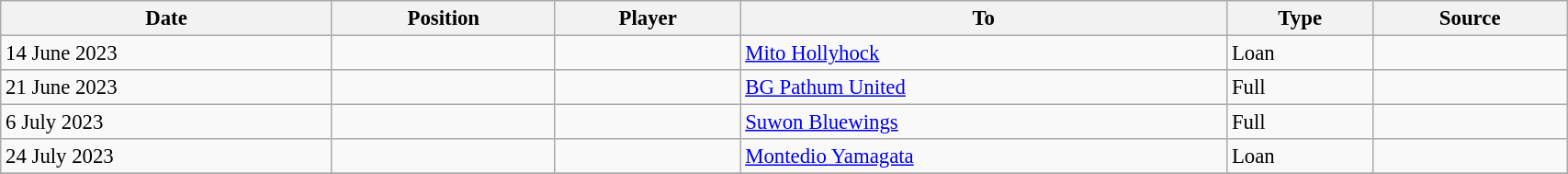<table class="wikitable sortable" style="width:90%; text-align:center; font-size:95%; text-align:left;">
<tr>
<th>Date</th>
<th>Position</th>
<th>Player</th>
<th>To</th>
<th>Type</th>
<th>Source</th>
</tr>
<tr>
<td>14 June 2023</td>
<td></td>
<td></td>
<td> <a href='#'>Mito Hollyhock</a></td>
<td>Loan</td>
<td></td>
</tr>
<tr>
<td>21 June 2023</td>
<td></td>
<td></td>
<td> <a href='#'>BG Pathum United</a></td>
<td>Full</td>
<td></td>
</tr>
<tr>
<td>6 July 2023</td>
<td></td>
<td></td>
<td> <a href='#'>Suwon Bluewings</a></td>
<td>Full</td>
<td></td>
</tr>
<tr>
<td>24 July 2023</td>
<td></td>
<td></td>
<td> <a href='#'>Montedio Yamagata</a></td>
<td>Loan</td>
<td></td>
</tr>
<tr>
</tr>
</table>
